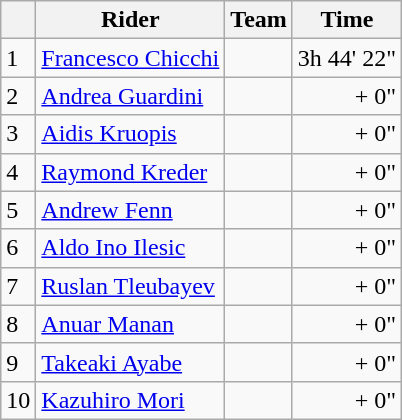<table class=wikitable>
<tr>
<th></th>
<th>Rider</th>
<th>Team</th>
<th>Time</th>
</tr>
<tr>
<td>1</td>
<td> <a href='#'>Francesco Chicchi</a></td>
<td></td>
<td align=right>3h 44' 22"</td>
</tr>
<tr>
<td>2</td>
<td> <a href='#'>Andrea Guardini</a> </td>
<td></td>
<td align=right>+ 0"</td>
</tr>
<tr>
<td>3</td>
<td> <a href='#'>Aidis Kruopis</a></td>
<td></td>
<td align=right>+ 0"</td>
</tr>
<tr>
<td>4</td>
<td> <a href='#'>Raymond Kreder</a></td>
<td></td>
<td align=right>+ 0"</td>
</tr>
<tr>
<td>5</td>
<td> <a href='#'>Andrew Fenn</a></td>
<td></td>
<td align=right>+ 0"</td>
</tr>
<tr>
<td>6</td>
<td> <a href='#'>Aldo Ino Ilesic</a></td>
<td></td>
<td align=right>+ 0"</td>
</tr>
<tr>
<td>7</td>
<td> <a href='#'>Ruslan Tleubayev</a></td>
<td></td>
<td align=right>+ 0"</td>
</tr>
<tr>
<td>8</td>
<td> <a href='#'>Anuar Manan</a></td>
<td></td>
<td align=right>+ 0"</td>
</tr>
<tr>
<td>9</td>
<td> <a href='#'>Takeaki Ayabe</a></td>
<td></td>
<td align=right>+ 0"</td>
</tr>
<tr>
<td>10</td>
<td> <a href='#'>Kazuhiro Mori</a></td>
<td></td>
<td align=right>+ 0"</td>
</tr>
</table>
